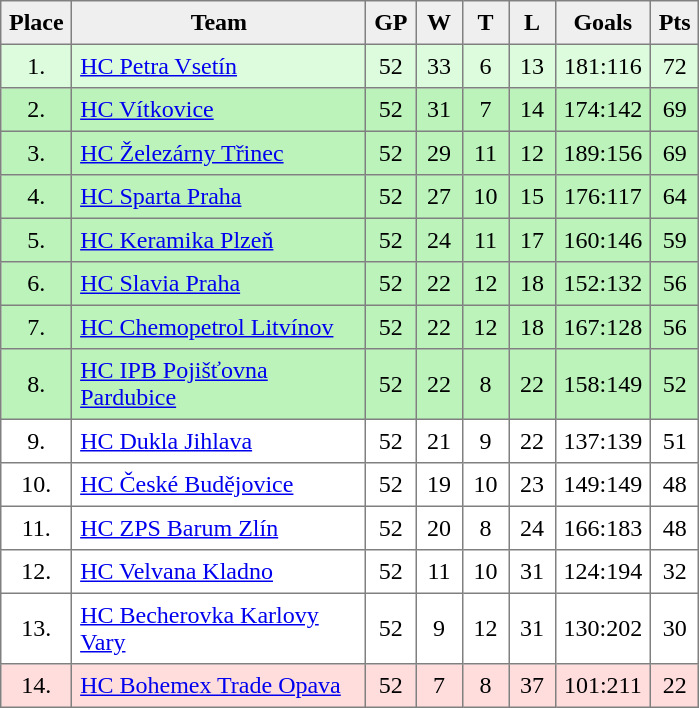<table style=border-collapse:collapse border=1 cellspacing=0 cellpadding=5>
<tr align=center bgcolor=#efefef>
<th width="20">Place</th>
<th width="185">Team</th>
<th width="20">GP</th>
<th width="20">W</th>
<th width="20">T</th>
<th width="20">L</th>
<th width="40">Goals</th>
<th width="20">Pts</th>
</tr>
<tr style="text-align:center;background:#DDFCDD">
<td>1.</td>
<td align="left"><a href='#'>HC Petra Vsetín</a></td>
<td>52</td>
<td>33</td>
<td>6</td>
<td>13</td>
<td>181:116</td>
<td>72</td>
</tr>
<tr style="text-align:center;background:#BBF3BB">
<td>2.</td>
<td align="left"><a href='#'>HC Vítkovice</a></td>
<td>52</td>
<td>31</td>
<td>7</td>
<td>14</td>
<td>174:142</td>
<td>69</td>
</tr>
<tr style="text-align:center;background:#BBF3BB">
<td>3.</td>
<td align="left"><a href='#'>HC Železárny Třinec</a></td>
<td>52</td>
<td>29</td>
<td>11</td>
<td>12</td>
<td>189:156</td>
<td>69</td>
</tr>
<tr style="text-align:center;background:#BBF3BB">
<td>4.</td>
<td align="left"><a href='#'>HC Sparta Praha</a></td>
<td>52</td>
<td>27</td>
<td>10</td>
<td>15</td>
<td>176:117</td>
<td>64</td>
</tr>
<tr style="text-align:center;background:#BBF3BB">
<td>5.</td>
<td align="left"><a href='#'>HC Keramika Plzeň</a></td>
<td>52</td>
<td>24</td>
<td>11</td>
<td>17</td>
<td>160:146</td>
<td>59</td>
</tr>
<tr style="text-align:center;background:#BBF3BB">
<td>6.</td>
<td align="left"><a href='#'>HC Slavia Praha</a></td>
<td>52</td>
<td>22</td>
<td>12</td>
<td>18</td>
<td>152:132</td>
<td>56</td>
</tr>
<tr style="text-align:center;background:#BBF3BB">
<td>7.</td>
<td align="left"><a href='#'>HC Chemopetrol Litvínov</a></td>
<td>52</td>
<td>22</td>
<td>12</td>
<td>18</td>
<td>167:128</td>
<td>56</td>
</tr>
<tr style="text-align:center;background:#BBF3BB">
<td>8.</td>
<td align="left"><a href='#'>HC IPB Pojišťovna Pardubice</a></td>
<td>52</td>
<td>22</td>
<td>8</td>
<td>22</td>
<td>158:149</td>
<td>52</td>
</tr>
<tr align="center">
<td>9.</td>
<td align="left"><a href='#'>HC Dukla Jihlava</a></td>
<td>52</td>
<td>21</td>
<td>9</td>
<td>22</td>
<td>137:139</td>
<td>51</td>
</tr>
<tr align="center">
<td>10.</td>
<td align="left"><a href='#'>HC České Budějovice</a></td>
<td>52</td>
<td>19</td>
<td>10</td>
<td>23</td>
<td>149:149</td>
<td>48</td>
</tr>
<tr align="center">
<td>11.</td>
<td align="left"><a href='#'>HC ZPS Barum Zlín</a></td>
<td>52</td>
<td>20</td>
<td>8</td>
<td>24</td>
<td>166:183</td>
<td>48</td>
</tr>
<tr align="center">
<td>12.</td>
<td align="left"><a href='#'>HC Velvana Kladno</a></td>
<td>52</td>
<td>11</td>
<td>10</td>
<td>31</td>
<td>124:194</td>
<td>32</td>
</tr>
<tr align="center">
<td>13.</td>
<td align="left"><a href='#'>HC Becherovka Karlovy Vary</a></td>
<td>52</td>
<td>9</td>
<td>12</td>
<td>31</td>
<td>130:202</td>
<td>30</td>
</tr>
<tr style="text-align:center;background:#FFDDDD">
<td>14.</td>
<td align="left"><a href='#'>HC Bohemex Trade Opava</a></td>
<td>52</td>
<td>7</td>
<td>8</td>
<td>37</td>
<td>101:211</td>
<td>22</td>
</tr>
</table>
